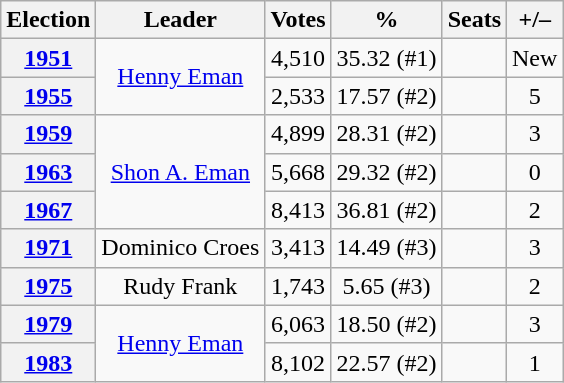<table class=wikitable style=text-align:center>
<tr>
<th>Election</th>
<th>Leader</th>
<th>Votes</th>
<th>%</th>
<th>Seats</th>
<th>+/–</th>
</tr>
<tr>
<th><a href='#'>1951</a></th>
<td rowspan=2><a href='#'>Henny Eman</a></td>
<td>4,510</td>
<td>35.32 (#1)</td>
<td></td>
<td>New</td>
</tr>
<tr>
<th><a href='#'>1955</a></th>
<td>2,533</td>
<td>17.57 (#2)</td>
<td></td>
<td> 5</td>
</tr>
<tr>
<th><a href='#'>1959</a></th>
<td rowspan=3><a href='#'>Shon A. Eman</a></td>
<td>4,899</td>
<td>28.31 (#2)</td>
<td></td>
<td> 3</td>
</tr>
<tr>
<th><a href='#'>1963</a></th>
<td>5,668</td>
<td>29.32 (#2)</td>
<td></td>
<td> 0</td>
</tr>
<tr>
<th><a href='#'>1967</a></th>
<td>8,413</td>
<td>36.81 (#2)</td>
<td></td>
<td> 2</td>
</tr>
<tr>
<th><a href='#'>1971</a></th>
<td rowspan=1>Dominico Croes</td>
<td>3,413</td>
<td>14.49 (#3)</td>
<td></td>
<td> 3</td>
</tr>
<tr>
<th><a href='#'>1975</a></th>
<td rowspan=1>Rudy Frank</td>
<td>1,743</td>
<td>5.65 (#3)</td>
<td></td>
<td> 2</td>
</tr>
<tr>
<th><a href='#'>1979</a></th>
<td rowspan=2><a href='#'>Henny Eman</a></td>
<td>6,063</td>
<td>18.50 (#2)</td>
<td></td>
<td> 3</td>
</tr>
<tr>
<th><a href='#'>1983</a></th>
<td>8,102</td>
<td>22.57 (#2)</td>
<td></td>
<td> 1</td>
</tr>
</table>
